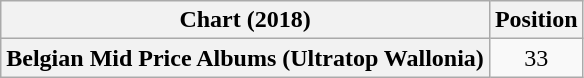<table class="wikitable plainrowheaders" style="text-align:center">
<tr>
<th scope="col">Chart (2018)</th>
<th scope="col">Position</th>
</tr>
<tr>
<th scope="row">Belgian Mid Price Albums (Ultratop Wallonia)</th>
<td>33</td>
</tr>
</table>
